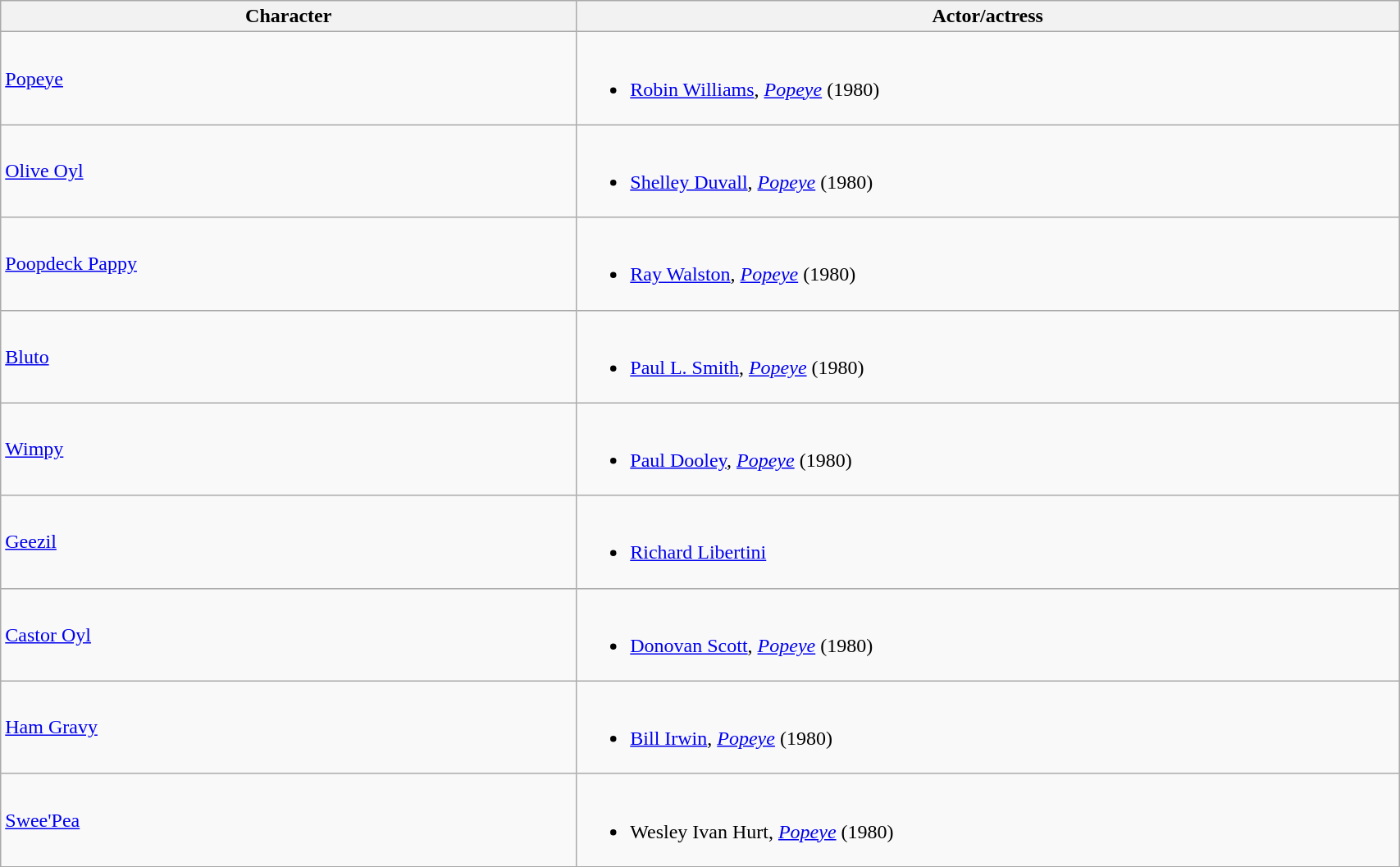<table style="width:90%;" class="wikitable">
<tr>
<th style="width:35%;">Character</th>
<th style="width:50%;">Actor/actress</th>
</tr>
<tr>
<td><a href='#'>Popeye</a></td>
<td><br><ul><li><a href='#'>Robin Williams</a>, <em><a href='#'>Popeye</a></em> (1980)</li></ul></td>
</tr>
<tr>
<td><a href='#'>Olive Oyl</a></td>
<td><br><ul><li><a href='#'>Shelley Duvall</a>,  <em><a href='#'>Popeye</a></em> (1980)</li></ul></td>
</tr>
<tr>
<td><a href='#'>Poopdeck Pappy</a></td>
<td><br><ul><li><a href='#'>Ray Walston</a>, <em><a href='#'>Popeye</a></em> (1980)</li></ul></td>
</tr>
<tr>
<td><a href='#'>Bluto</a></td>
<td><br><ul><li><a href='#'>Paul L. Smith</a>, <em><a href='#'>Popeye</a></em> (1980)</li></ul></td>
</tr>
<tr>
<td><a href='#'>Wimpy</a></td>
<td><br><ul><li><a href='#'>Paul Dooley</a>,  <em><a href='#'>Popeye</a></em> (1980)</li></ul></td>
</tr>
<tr>
<td><a href='#'>Geezil</a></td>
<td><br><ul><li><a href='#'>Richard Libertini</a></li></ul></td>
</tr>
<tr>
<td><a href='#'>Castor Oyl</a></td>
<td><br><ul><li><a href='#'>Donovan Scott</a>, <em><a href='#'>Popeye</a></em> (1980)</li></ul></td>
</tr>
<tr>
<td><a href='#'>Ham Gravy</a></td>
<td><br><ul><li><a href='#'>Bill Irwin</a>,  <em><a href='#'>Popeye</a></em> (1980)</li></ul></td>
</tr>
<tr>
<td><a href='#'>Swee'Pea</a></td>
<td><br><ul><li>Wesley Ivan Hurt, <em><a href='#'>Popeye</a></em> (1980)</li></ul></td>
</tr>
<tr |}>
</tr>
</table>
